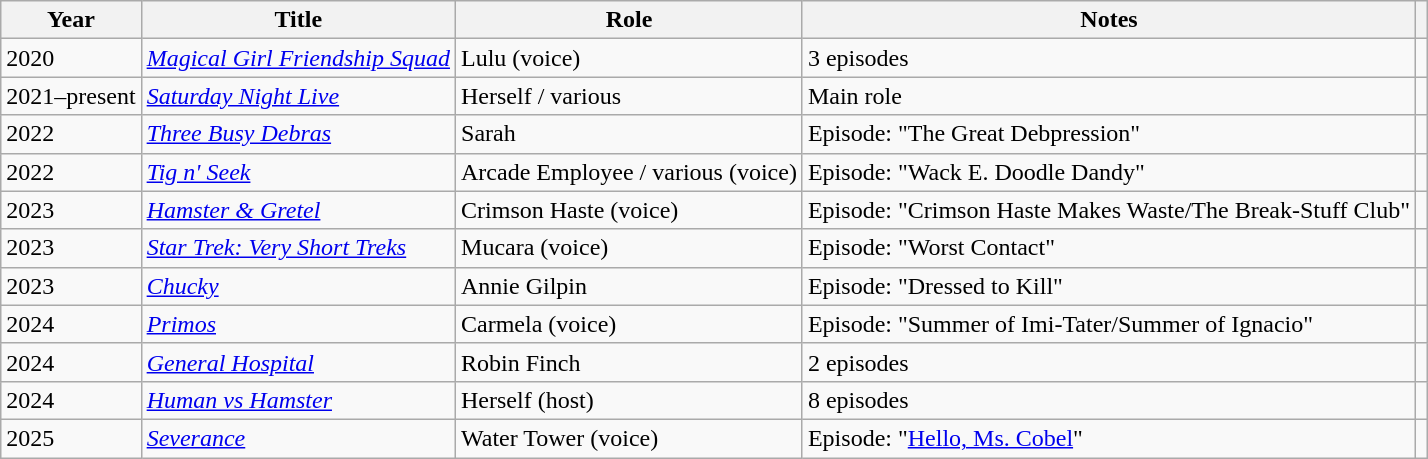<table class="wikitable sortable">
<tr>
<th>Year</th>
<th>Title</th>
<th>Role</th>
<th class="unsortable">Notes</th>
<th></th>
</tr>
<tr>
<td>2020</td>
<td><em><a href='#'>Magical Girl Friendship Squad</a></em></td>
<td>Lulu (voice)</td>
<td>3 episodes</td>
<td></td>
</tr>
<tr>
<td>2021–present</td>
<td><em><a href='#'>Saturday Night Live</a></em></td>
<td>Herself / various</td>
<td>Main role</td>
<td></td>
</tr>
<tr>
<td>2022</td>
<td><em><a href='#'>Three Busy Debras</a></em></td>
<td>Sarah</td>
<td>Episode: "The Great Debpression"</td>
<td></td>
</tr>
<tr>
<td>2022</td>
<td><em><a href='#'>Tig n' Seek</a></em></td>
<td>Arcade Employee / various (voice)</td>
<td>Episode: "Wack E. Doodle Dandy"</td>
<td></td>
</tr>
<tr>
<td>2023</td>
<td><em><a href='#'>Hamster & Gretel</a></em></td>
<td>Crimson Haste (voice)</td>
<td>Episode: "Crimson Haste Makes Waste/The Break-Stuff Club"</td>
<td></td>
</tr>
<tr>
<td>2023</td>
<td><em><a href='#'>Star Trek: Very Short Treks</a></em></td>
<td>Mucara (voice)</td>
<td>Episode: "Worst Contact"</td>
<td></td>
</tr>
<tr>
<td>2023</td>
<td><em><a href='#'>Chucky</a></em></td>
<td>Annie Gilpin</td>
<td>Episode: "Dressed to Kill"</td>
<td></td>
</tr>
<tr>
<td>2024</td>
<td><em><a href='#'>Primos</a></em></td>
<td>Carmela (voice)</td>
<td>Episode: "Summer of Imi-Tater/Summer of Ignacio"</td>
<td></td>
</tr>
<tr>
<td>2024</td>
<td><em><a href='#'>General Hospital</a></em></td>
<td>Robin Finch</td>
<td>2 episodes</td>
<td></td>
</tr>
<tr>
<td>2024</td>
<td><em><a href='#'>Human vs Hamster</a></em></td>
<td>Herself (host)</td>
<td>8 episodes</td>
<td></td>
</tr>
<tr>
<td>2025</td>
<td><em><a href='#'>Severance</a></em></td>
<td>Water Tower (voice)</td>
<td>Episode: "<a href='#'>Hello, Ms. Cobel</a>"</td>
<td></td>
</tr>
</table>
